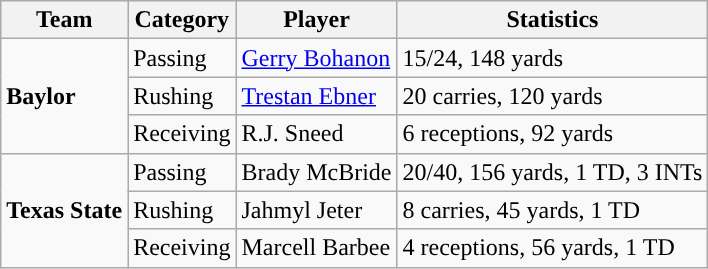<table class="wikitable" style="float: left;">
<tr>
<th>Team</th>
<th>Category</th>
<th>Player</th>
<th>Statistics</th>
</tr>
<tr>
<td rowspan=3><strong>Baylor</strong></td>
<td>Passing</td>
<td><a href='#'>Gerry Bohanon</a></td>
<td>15/24, 148 yards</td>
</tr>
<tr>
<td>Rushing</td>
<td><a href='#'>Trestan Ebner</a></td>
<td>20 carries, 120 yards</td>
</tr>
<tr>
<td>Receiving</td>
<td>R.J. Sneed</td>
<td>6 receptions, 92 yards</td>
</tr>
<tr>
<td rowspan=3><strong>Texas State</strong></td>
<td>Passing</td>
<td>Brady McBride</td>
<td>20/40, 156 yards, 1 TD, 3 INTs</td>
</tr>
<tr>
<td>Rushing</td>
<td>Jahmyl Jeter</td>
<td>8 carries, 45 yards, 1 TD</td>
</tr>
<tr>
<td>Receiving</td>
<td>Marcell Barbee</td>
<td>4 receptions, 56 yards, 1 TD</td>
</tr>
</table>
